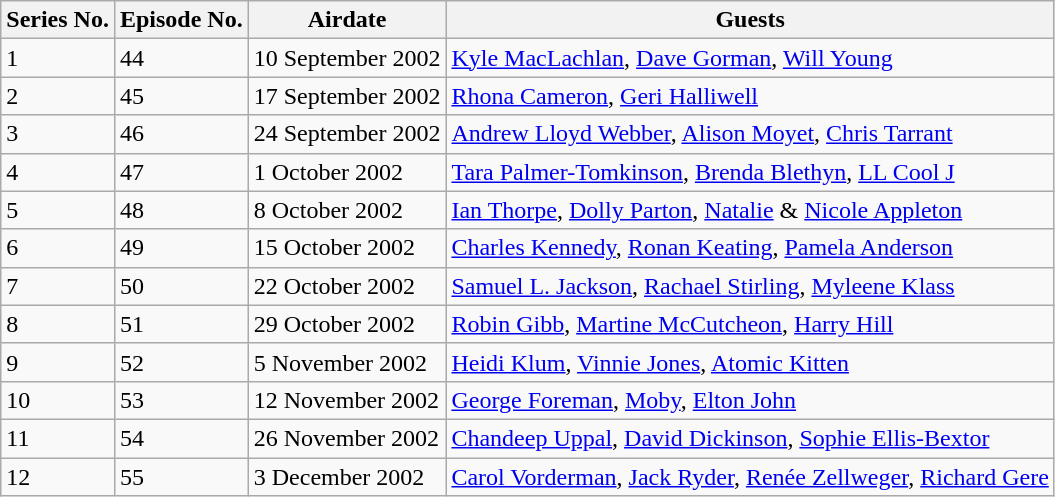<table class="wikitable">
<tr>
<th>Series No.</th>
<th>Episode No.</th>
<th>Airdate</th>
<th>Guests</th>
</tr>
<tr>
<td>1</td>
<td>44</td>
<td>10 September 2002</td>
<td><a href='#'>Kyle MacLachlan</a>, <a href='#'>Dave Gorman</a>, <a href='#'>Will Young</a></td>
</tr>
<tr>
<td>2</td>
<td>45</td>
<td>17 September 2002</td>
<td><a href='#'>Rhona Cameron</a>, <a href='#'>Geri Halliwell</a></td>
</tr>
<tr>
<td>3</td>
<td>46</td>
<td>24 September 2002</td>
<td><a href='#'>Andrew Lloyd Webber</a>, <a href='#'>Alison Moyet</a>, <a href='#'>Chris Tarrant</a></td>
</tr>
<tr>
<td>4</td>
<td>47</td>
<td>1 October 2002</td>
<td><a href='#'>Tara Palmer-Tomkinson</a>, <a href='#'>Brenda Blethyn</a>, <a href='#'>LL Cool J</a></td>
</tr>
<tr>
<td>5</td>
<td>48</td>
<td>8 October 2002</td>
<td><a href='#'>Ian Thorpe</a>, <a href='#'>Dolly Parton</a>, <a href='#'>Natalie</a> & <a href='#'>Nicole Appleton</a></td>
</tr>
<tr>
<td>6</td>
<td>49</td>
<td>15 October 2002</td>
<td><a href='#'>Charles Kennedy</a>, <a href='#'>Ronan Keating</a>, <a href='#'>Pamela Anderson</a></td>
</tr>
<tr>
<td>7</td>
<td>50</td>
<td>22 October 2002</td>
<td><a href='#'>Samuel L. Jackson</a>, <a href='#'>Rachael Stirling</a>, <a href='#'>Myleene Klass</a></td>
</tr>
<tr>
<td>8</td>
<td>51</td>
<td>29 October 2002</td>
<td><a href='#'>Robin Gibb</a>, <a href='#'>Martine McCutcheon</a>, <a href='#'>Harry Hill</a></td>
</tr>
<tr>
<td>9</td>
<td>52</td>
<td>5 November 2002</td>
<td><a href='#'>Heidi Klum</a>, <a href='#'>Vinnie Jones</a>, <a href='#'>Atomic Kitten</a></td>
</tr>
<tr>
<td>10</td>
<td>53</td>
<td>12 November 2002</td>
<td><a href='#'>George Foreman</a>, <a href='#'>Moby</a>, <a href='#'>Elton John</a></td>
</tr>
<tr>
<td>11</td>
<td>54</td>
<td>26 November 2002</td>
<td><a href='#'>Chandeep Uppal</a>, <a href='#'>David Dickinson</a>, <a href='#'>Sophie Ellis-Bextor</a></td>
</tr>
<tr>
<td>12</td>
<td>55</td>
<td>3 December 2002</td>
<td><a href='#'>Carol Vorderman</a>, <a href='#'>Jack Ryder</a>, <a href='#'>Renée Zellweger</a>, <a href='#'>Richard Gere</a></td>
</tr>
</table>
